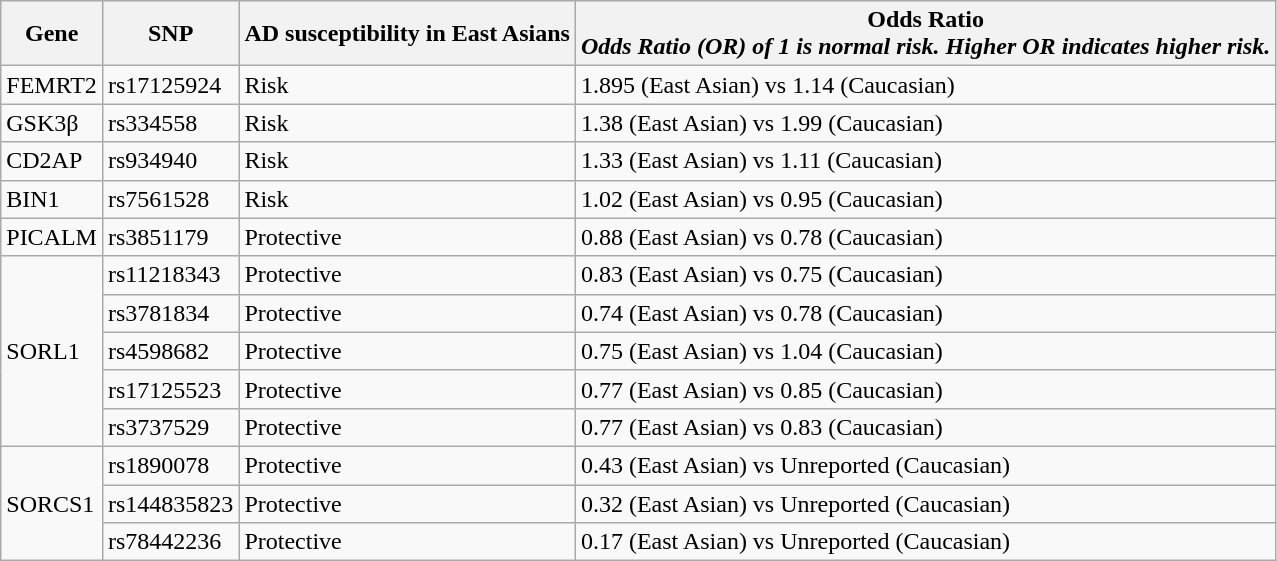<table class="wikitable floatright">
<tr>
<th>Gene</th>
<th>SNP</th>
<th>AD susceptibility in East Asians</th>
<th>Odds Ratio<br><em>Odds Ratio (OR) of 1 is normal risk.</em> <em>Higher OR indicates higher risk.</em></th>
</tr>
<tr>
<td>FEMRT2</td>
<td>rs17125924</td>
<td>Risk</td>
<td>1.895 (East Asian) vs 1.14 (Caucasian)</td>
</tr>
<tr>
<td>GSK3β</td>
<td>rs334558</td>
<td>Risk</td>
<td>1.38 (East Asian) vs 1.99 (Caucasian)</td>
</tr>
<tr>
<td>CD2AP</td>
<td>rs934940</td>
<td>Risk</td>
<td>1.33 (East Asian) vs 1.11 (Caucasian)</td>
</tr>
<tr>
<td>BIN1</td>
<td>rs7561528</td>
<td>Risk</td>
<td>1.02 (East Asian) vs 0.95 (Caucasian)</td>
</tr>
<tr>
<td>PICALM</td>
<td>rs3851179</td>
<td>Protective</td>
<td>0.88 (East Asian) vs 0.78 (Caucasian)</td>
</tr>
<tr>
<td rowspan="5">SORL1</td>
<td>rs11218343</td>
<td>Protective</td>
<td>0.83 (East Asian) vs 0.75 (Caucasian)</td>
</tr>
<tr>
<td>rs3781834</td>
<td>Protective</td>
<td>0.74 (East Asian) vs 0.78 (Caucasian)</td>
</tr>
<tr>
<td>rs4598682</td>
<td>Protective</td>
<td>0.75 (East Asian) vs 1.04 (Caucasian)</td>
</tr>
<tr>
<td>rs17125523</td>
<td>Protective</td>
<td>0.77 (East Asian) vs 0.85 (Caucasian)</td>
</tr>
<tr>
<td>rs3737529</td>
<td>Protective</td>
<td>0.77 (East Asian) vs 0.83 (Caucasian)</td>
</tr>
<tr>
<td rowspan="3">SORCS1</td>
<td>rs1890078</td>
<td>Protective</td>
<td>0.43 (East Asian) vs Unreported (Caucasian)</td>
</tr>
<tr>
<td>rs144835823</td>
<td>Protective</td>
<td>0.32 (East Asian) vs Unreported (Caucasian)</td>
</tr>
<tr>
<td>rs78442236</td>
<td>Protective</td>
<td>0.17 (East Asian) vs Unreported (Caucasian)</td>
</tr>
</table>
